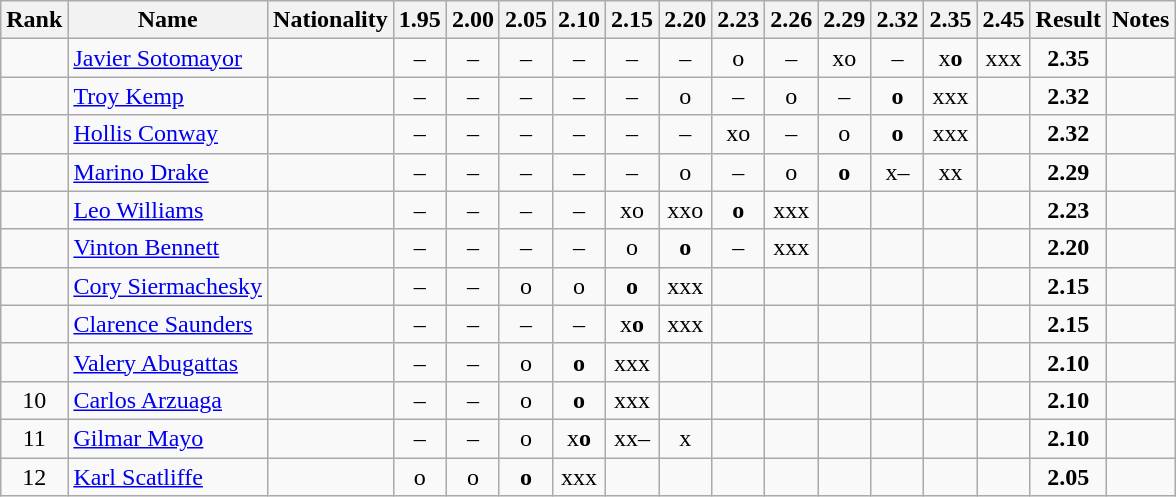<table class="wikitable sortable" style="text-align:center">
<tr>
<th>Rank</th>
<th>Name</th>
<th>Nationality</th>
<th>1.95</th>
<th>2.00</th>
<th>2.05</th>
<th>2.10</th>
<th>2.15</th>
<th>2.20</th>
<th>2.23</th>
<th>2.26</th>
<th>2.29</th>
<th>2.32</th>
<th>2.35</th>
<th>2.45</th>
<th>Result</th>
<th>Notes</th>
</tr>
<tr>
<td></td>
<td align=left><a href='#'>Javier Sotomayor</a></td>
<td align=left></td>
<td>–</td>
<td>–</td>
<td>–</td>
<td>–</td>
<td>–</td>
<td>–</td>
<td>o</td>
<td>–</td>
<td>xo</td>
<td>–</td>
<td>x<strong>o</strong></td>
<td>xxx</td>
<td><strong>2.35</strong></td>
<td></td>
</tr>
<tr>
<td></td>
<td align=left><a href='#'>Troy Kemp</a></td>
<td align=left></td>
<td>–</td>
<td>–</td>
<td>–</td>
<td>–</td>
<td>–</td>
<td>o</td>
<td>–</td>
<td>o</td>
<td>–</td>
<td><strong>o</strong></td>
<td>xxx</td>
<td></td>
<td><strong>2.32</strong></td>
<td></td>
</tr>
<tr>
<td></td>
<td align=left><a href='#'>Hollis Conway</a></td>
<td align=left></td>
<td>–</td>
<td>–</td>
<td>–</td>
<td>–</td>
<td>–</td>
<td>–</td>
<td>xo</td>
<td>–</td>
<td>o</td>
<td><strong>o</strong></td>
<td>xxx</td>
<td></td>
<td><strong>2.32</strong></td>
<td></td>
</tr>
<tr>
<td></td>
<td align=left><a href='#'>Marino Drake</a></td>
<td align=left></td>
<td>–</td>
<td>–</td>
<td>–</td>
<td>–</td>
<td>–</td>
<td>o</td>
<td>–</td>
<td>o</td>
<td><strong>o</strong></td>
<td>x–</td>
<td>xx</td>
<td></td>
<td><strong>2.29</strong></td>
<td></td>
</tr>
<tr>
<td></td>
<td align=left><a href='#'>Leo Williams</a></td>
<td align=left></td>
<td>–</td>
<td>–</td>
<td>–</td>
<td>–</td>
<td>xo</td>
<td>xxo</td>
<td><strong>o</strong></td>
<td>xxx</td>
<td></td>
<td></td>
<td></td>
<td></td>
<td><strong>2.23</strong></td>
<td></td>
</tr>
<tr>
<td></td>
<td align=left><a href='#'>Vinton Bennett</a></td>
<td align=left></td>
<td>–</td>
<td>–</td>
<td>–</td>
<td>–</td>
<td>o</td>
<td><strong>o</strong></td>
<td>–</td>
<td>xxx</td>
<td></td>
<td></td>
<td></td>
<td></td>
<td><strong>2.20</strong></td>
<td></td>
</tr>
<tr>
<td></td>
<td align=left><a href='#'>Cory Siermachesky</a></td>
<td align=left></td>
<td>–</td>
<td>–</td>
<td>o</td>
<td>o</td>
<td><strong>o</strong></td>
<td>xxx</td>
<td></td>
<td></td>
<td></td>
<td></td>
<td></td>
<td></td>
<td><strong>2.15</strong></td>
<td></td>
</tr>
<tr>
<td></td>
<td align=left><a href='#'>Clarence Saunders</a></td>
<td align=left></td>
<td>–</td>
<td>–</td>
<td>–</td>
<td>–</td>
<td>x<strong>o</strong></td>
<td>xxx</td>
<td></td>
<td></td>
<td></td>
<td></td>
<td></td>
<td></td>
<td><strong>2.15</strong></td>
<td></td>
</tr>
<tr>
<td></td>
<td align=left><a href='#'>Valery Abugattas</a></td>
<td align=left></td>
<td>–</td>
<td>–</td>
<td>o</td>
<td><strong>o</strong></td>
<td>xxx</td>
<td></td>
<td></td>
<td></td>
<td></td>
<td></td>
<td></td>
<td></td>
<td><strong>2.10</strong></td>
<td></td>
</tr>
<tr>
<td>10</td>
<td align=left><a href='#'>Carlos Arzuaga</a></td>
<td align=left></td>
<td>–</td>
<td>–</td>
<td>o</td>
<td><strong>o</strong></td>
<td>xxx</td>
<td></td>
<td></td>
<td></td>
<td></td>
<td></td>
<td></td>
<td></td>
<td><strong>2.10</strong></td>
<td></td>
</tr>
<tr>
<td>11</td>
<td align=left><a href='#'>Gilmar Mayo</a></td>
<td align=left></td>
<td>–</td>
<td>–</td>
<td>o</td>
<td>x<strong>o</strong></td>
<td>xx–</td>
<td>x</td>
<td></td>
<td></td>
<td></td>
<td></td>
<td></td>
<td></td>
<td><strong>2.10</strong></td>
<td></td>
</tr>
<tr>
<td>12</td>
<td align=left><a href='#'>Karl Scatliffe</a></td>
<td align=left></td>
<td>o</td>
<td>o</td>
<td><strong>o</strong></td>
<td>xxx</td>
<td></td>
<td></td>
<td></td>
<td></td>
<td></td>
<td></td>
<td></td>
<td></td>
<td><strong>2.05</strong></td>
<td></td>
</tr>
</table>
